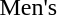<table>
<tr>
<td>Men's<br></td>
<td></td>
<td></td>
<td></td>
</tr>
</table>
